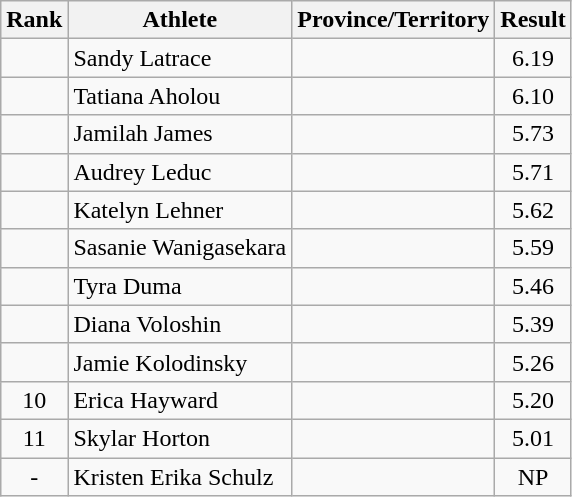<table class="wikitable sortable" style="text-align:center">
<tr>
<th>Rank</th>
<th>Athlete</th>
<th>Province/Territory</th>
<th>Result</th>
</tr>
<tr>
<td></td>
<td align=left>Sandy Latrace</td>
<td align="left"></td>
<td>6.19</td>
</tr>
<tr>
<td></td>
<td align=left>Tatiana Aholou</td>
<td align="left"></td>
<td>6.10</td>
</tr>
<tr>
<td></td>
<td align=left>Jamilah James</td>
<td align="left"></td>
<td>5.73</td>
</tr>
<tr>
<td></td>
<td align=left>Audrey Leduc</td>
<td align="left"></td>
<td>5.71</td>
</tr>
<tr>
<td></td>
<td align=left>Katelyn Lehner</td>
<td align="left"></td>
<td>5.62</td>
</tr>
<tr>
<td></td>
<td align=left>Sasanie Wanigasekara</td>
<td align="left"></td>
<td>5.59</td>
</tr>
<tr>
<td></td>
<td align=left>Tyra Duma</td>
<td align="left"></td>
<td>5.46</td>
</tr>
<tr>
<td></td>
<td align=left>Diana Voloshin</td>
<td align="left"></td>
<td>5.39</td>
</tr>
<tr>
<td></td>
<td align=left>Jamie Kolodinsky</td>
<td align="left"></td>
<td>5.26</td>
</tr>
<tr>
<td>10</td>
<td align=left>Erica Hayward</td>
<td align="left"></td>
<td>5.20</td>
</tr>
<tr>
<td>11</td>
<td align=left>Skylar Horton</td>
<td align="left"></td>
<td>5.01</td>
</tr>
<tr>
<td>-</td>
<td align=left>Kristen Erika Schulz</td>
<td align="left"></td>
<td>NP</td>
</tr>
</table>
